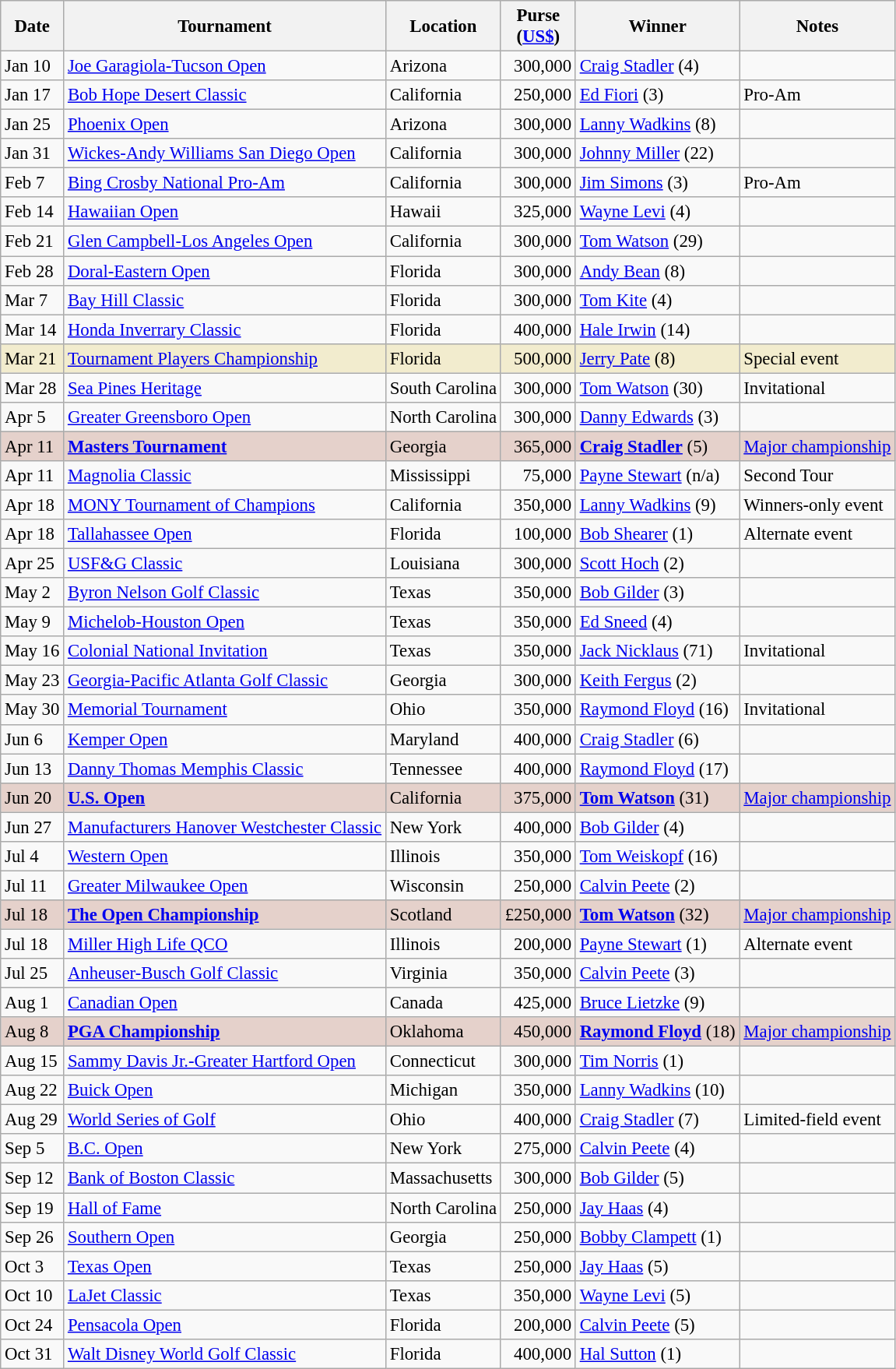<table class="wikitable" style="font-size:95%">
<tr>
<th>Date</th>
<th>Tournament</th>
<th>Location</th>
<th>Purse<br>(<a href='#'>US$</a>)</th>
<th>Winner</th>
<th>Notes</th>
</tr>
<tr>
<td>Jan 10</td>
<td><a href='#'>Joe Garagiola-Tucson Open</a></td>
<td>Arizona</td>
<td align=right>300,000</td>
<td> <a href='#'>Craig Stadler</a> (4)</td>
<td></td>
</tr>
<tr>
<td>Jan 17</td>
<td><a href='#'>Bob Hope Desert Classic</a></td>
<td>California</td>
<td align=right>250,000</td>
<td> <a href='#'>Ed Fiori</a> (3)</td>
<td>Pro-Am</td>
</tr>
<tr>
<td>Jan 25</td>
<td><a href='#'>Phoenix Open</a></td>
<td>Arizona</td>
<td align=right>300,000</td>
<td> <a href='#'>Lanny Wadkins</a> (8)</td>
<td></td>
</tr>
<tr>
<td>Jan 31</td>
<td><a href='#'>Wickes-Andy Williams San Diego Open</a></td>
<td>California</td>
<td align=right>300,000</td>
<td> <a href='#'>Johnny Miller</a> (22)</td>
<td></td>
</tr>
<tr>
<td>Feb 7</td>
<td><a href='#'>Bing Crosby National Pro-Am</a></td>
<td>California</td>
<td align=right>300,000</td>
<td> <a href='#'>Jim Simons</a> (3)</td>
<td>Pro-Am</td>
</tr>
<tr>
<td>Feb 14</td>
<td><a href='#'>Hawaiian Open</a></td>
<td>Hawaii</td>
<td align=right>325,000</td>
<td> <a href='#'>Wayne Levi</a> (4)</td>
<td></td>
</tr>
<tr>
<td>Feb 21</td>
<td><a href='#'>Glen Campbell-Los Angeles Open</a></td>
<td>California</td>
<td align=right>300,000</td>
<td> <a href='#'>Tom Watson</a> (29)</td>
<td></td>
</tr>
<tr>
<td>Feb 28</td>
<td><a href='#'>Doral-Eastern Open</a></td>
<td>Florida</td>
<td align=right>300,000</td>
<td> <a href='#'>Andy Bean</a> (8)</td>
<td></td>
</tr>
<tr>
<td>Mar 7</td>
<td><a href='#'>Bay Hill Classic</a></td>
<td>Florida</td>
<td align=right>300,000</td>
<td> <a href='#'>Tom Kite</a> (4)</td>
<td></td>
</tr>
<tr>
<td>Mar 14</td>
<td><a href='#'>Honda Inverrary Classic</a></td>
<td>Florida</td>
<td align=right>400,000</td>
<td> <a href='#'>Hale Irwin</a> (14)</td>
<td></td>
</tr>
<tr style="background:#f2ecce;">
<td>Mar 21</td>
<td><a href='#'>Tournament Players Championship</a></td>
<td>Florida</td>
<td align=right>500,000</td>
<td> <a href='#'>Jerry Pate</a> (8)</td>
<td>Special event</td>
</tr>
<tr>
<td>Mar 28</td>
<td><a href='#'>Sea Pines Heritage</a></td>
<td>South Carolina</td>
<td align=right>300,000</td>
<td> <a href='#'>Tom Watson</a> (30)</td>
<td>Invitational</td>
</tr>
<tr>
<td>Apr 5</td>
<td><a href='#'>Greater Greensboro Open</a></td>
<td>North Carolina</td>
<td align=right>300,000</td>
<td> <a href='#'>Danny Edwards</a> (3)</td>
<td></td>
</tr>
<tr style="background:#e5d1cb;">
<td>Apr 11</td>
<td><strong><a href='#'>Masters Tournament</a></strong></td>
<td>Georgia</td>
<td align=right>365,000</td>
<td> <strong><a href='#'>Craig Stadler</a></strong> (5)</td>
<td><a href='#'>Major championship</a></td>
</tr>
<tr>
<td>Apr 11</td>
<td><a href='#'>Magnolia Classic</a></td>
<td>Mississippi</td>
<td align=right>75,000</td>
<td> <a href='#'>Payne Stewart</a> (n/a)</td>
<td>Second Tour</td>
</tr>
<tr>
<td>Apr 18</td>
<td><a href='#'>MONY Tournament of Champions</a></td>
<td>California</td>
<td align=right>350,000</td>
<td> <a href='#'>Lanny Wadkins</a> (9)</td>
<td>Winners-only event</td>
</tr>
<tr>
<td>Apr 18</td>
<td><a href='#'>Tallahassee Open</a></td>
<td>Florida</td>
<td align=right>100,000</td>
<td> <a href='#'>Bob Shearer</a> (1)</td>
<td>Alternate event</td>
</tr>
<tr>
<td>Apr 25</td>
<td><a href='#'>USF&G Classic</a></td>
<td>Louisiana</td>
<td align=right>300,000</td>
<td> <a href='#'>Scott Hoch</a> (2)</td>
<td></td>
</tr>
<tr>
<td>May 2</td>
<td><a href='#'>Byron Nelson Golf Classic</a></td>
<td>Texas</td>
<td align=right>350,000</td>
<td> <a href='#'>Bob Gilder</a> (3)</td>
<td></td>
</tr>
<tr>
<td>May 9</td>
<td><a href='#'>Michelob-Houston Open</a></td>
<td>Texas</td>
<td align=right>350,000</td>
<td> <a href='#'>Ed Sneed</a> (4)</td>
<td></td>
</tr>
<tr>
<td>May 16</td>
<td><a href='#'>Colonial National Invitation</a></td>
<td>Texas</td>
<td align=right>350,000</td>
<td> <a href='#'>Jack Nicklaus</a> (71)</td>
<td>Invitational</td>
</tr>
<tr>
<td>May 23</td>
<td><a href='#'>Georgia-Pacific Atlanta Golf Classic</a></td>
<td>Georgia</td>
<td align=right>300,000</td>
<td> <a href='#'>Keith Fergus</a> (2)</td>
<td></td>
</tr>
<tr>
<td>May 30</td>
<td><a href='#'>Memorial Tournament</a></td>
<td>Ohio</td>
<td align=right>350,000</td>
<td> <a href='#'>Raymond Floyd</a> (16)</td>
<td>Invitational</td>
</tr>
<tr>
<td>Jun 6</td>
<td><a href='#'>Kemper Open</a></td>
<td>Maryland</td>
<td align=right>400,000</td>
<td> <a href='#'>Craig Stadler</a> (6)</td>
<td></td>
</tr>
<tr>
<td>Jun 13</td>
<td><a href='#'>Danny Thomas Memphis Classic</a></td>
<td>Tennessee</td>
<td align=right>400,000</td>
<td> <a href='#'>Raymond Floyd</a> (17)</td>
<td></td>
</tr>
<tr style="background:#e5d1cb;">
<td>Jun 20</td>
<td><strong><a href='#'>U.S. Open</a></strong></td>
<td>California</td>
<td align=right>375,000</td>
<td> <strong><a href='#'>Tom Watson</a></strong> (31)</td>
<td><a href='#'>Major championship</a></td>
</tr>
<tr>
<td>Jun 27</td>
<td><a href='#'>Manufacturers Hanover Westchester Classic</a></td>
<td>New York</td>
<td align=right>400,000</td>
<td> <a href='#'>Bob Gilder</a> (4)</td>
<td></td>
</tr>
<tr>
<td>Jul 4</td>
<td><a href='#'>Western Open</a></td>
<td>Illinois</td>
<td align=right>350,000</td>
<td> <a href='#'>Tom Weiskopf</a> (16)</td>
<td></td>
</tr>
<tr>
<td>Jul 11</td>
<td><a href='#'>Greater Milwaukee Open</a></td>
<td>Wisconsin</td>
<td align=right>250,000</td>
<td> <a href='#'>Calvin Peete</a> (2)</td>
<td></td>
</tr>
<tr style="background:#e5d1cb;">
<td>Jul 18</td>
<td><strong><a href='#'>The Open Championship</a></strong></td>
<td>Scotland</td>
<td align=right>£250,000</td>
<td> <strong><a href='#'>Tom Watson</a></strong> (32)</td>
<td><a href='#'>Major championship</a></td>
</tr>
<tr>
<td>Jul 18</td>
<td><a href='#'>Miller High Life QCO</a></td>
<td>Illinois</td>
<td align=right>200,000</td>
<td> <a href='#'>Payne Stewart</a> (1)</td>
<td>Alternate event</td>
</tr>
<tr>
<td>Jul 25</td>
<td><a href='#'>Anheuser-Busch Golf Classic</a></td>
<td>Virginia</td>
<td align=right>350,000</td>
<td> <a href='#'>Calvin Peete</a> (3)</td>
<td></td>
</tr>
<tr>
<td>Aug 1</td>
<td><a href='#'>Canadian Open</a></td>
<td>Canada</td>
<td align=right>425,000</td>
<td> <a href='#'>Bruce Lietzke</a> (9)</td>
<td></td>
</tr>
<tr style="background:#e5d1cb;">
<td>Aug 8</td>
<td><strong><a href='#'>PGA Championship</a></strong></td>
<td>Oklahoma</td>
<td align=right>450,000</td>
<td> <strong><a href='#'>Raymond Floyd</a></strong> (18)</td>
<td><a href='#'>Major championship</a></td>
</tr>
<tr>
<td>Aug 15</td>
<td><a href='#'>Sammy Davis Jr.-Greater Hartford Open</a></td>
<td>Connecticut</td>
<td align=right>300,000</td>
<td> <a href='#'>Tim Norris</a> (1)</td>
<td></td>
</tr>
<tr>
<td>Aug 22</td>
<td><a href='#'>Buick Open</a></td>
<td>Michigan</td>
<td align=right>350,000</td>
<td> <a href='#'>Lanny Wadkins</a> (10)</td>
<td></td>
</tr>
<tr>
<td>Aug 29</td>
<td><a href='#'>World Series of Golf</a></td>
<td>Ohio</td>
<td align=right>400,000</td>
<td> <a href='#'>Craig Stadler</a> (7)</td>
<td>Limited-field event</td>
</tr>
<tr>
<td>Sep 5</td>
<td><a href='#'>B.C. Open</a></td>
<td>New York</td>
<td align=right>275,000</td>
<td> <a href='#'>Calvin Peete</a> (4)</td>
<td></td>
</tr>
<tr>
<td>Sep 12</td>
<td><a href='#'>Bank of Boston Classic</a></td>
<td>Massachusetts</td>
<td align=right>300,000</td>
<td> <a href='#'>Bob Gilder</a> (5)</td>
<td></td>
</tr>
<tr>
<td>Sep 19</td>
<td><a href='#'>Hall of Fame</a></td>
<td>North Carolina</td>
<td align=right>250,000</td>
<td> <a href='#'>Jay Haas</a> (4)</td>
<td></td>
</tr>
<tr>
<td>Sep 26</td>
<td><a href='#'>Southern Open</a></td>
<td>Georgia</td>
<td align=right>250,000</td>
<td> <a href='#'>Bobby Clampett</a> (1)</td>
<td></td>
</tr>
<tr>
<td>Oct 3</td>
<td><a href='#'>Texas Open</a></td>
<td>Texas</td>
<td align=right>250,000</td>
<td> <a href='#'>Jay Haas</a> (5)</td>
<td></td>
</tr>
<tr>
<td>Oct 10</td>
<td><a href='#'>LaJet Classic</a></td>
<td>Texas</td>
<td align=right>350,000</td>
<td> <a href='#'>Wayne Levi</a> (5)</td>
<td></td>
</tr>
<tr>
<td>Oct 24</td>
<td><a href='#'>Pensacola Open</a></td>
<td>Florida</td>
<td align=right>200,000</td>
<td> <a href='#'>Calvin Peete</a> (5)</td>
<td></td>
</tr>
<tr>
<td>Oct 31</td>
<td><a href='#'>Walt Disney World Golf Classic</a></td>
<td>Florida</td>
<td align=right>400,000</td>
<td> <a href='#'>Hal Sutton</a> (1)</td>
<td></td>
</tr>
</table>
